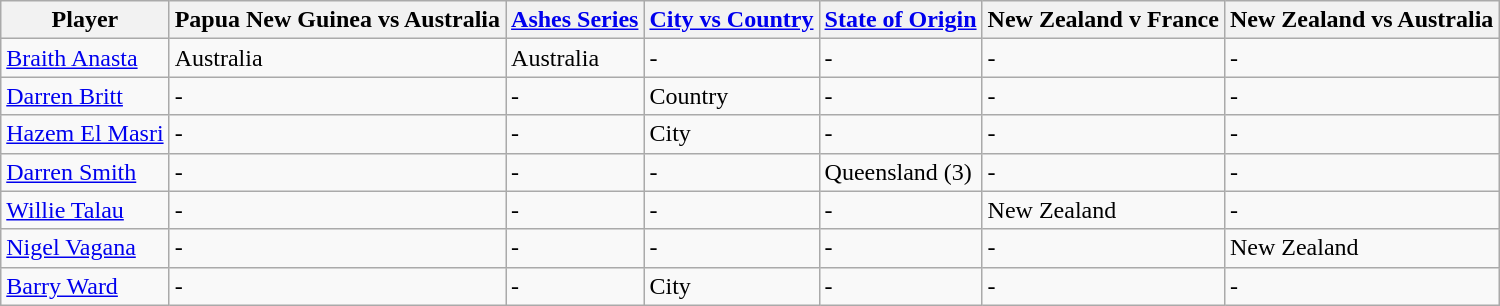<table class="wikitable">
<tr>
<th>Player</th>
<th>Papua New Guinea vs Australia</th>
<th><a href='#'>Ashes Series</a></th>
<th><a href='#'>City vs Country</a></th>
<th><a href='#'>State of Origin</a></th>
<th>New Zealand v France</th>
<th>New Zealand vs Australia</th>
</tr>
<tr>
<td><a href='#'>Braith Anasta</a></td>
<td>Australia</td>
<td>Australia</td>
<td>-</td>
<td>-</td>
<td>-</td>
<td>-</td>
</tr>
<tr>
<td><a href='#'>Darren Britt</a></td>
<td>-</td>
<td>-</td>
<td>Country</td>
<td>-</td>
<td>-</td>
<td>-</td>
</tr>
<tr>
<td><a href='#'>Hazem El Masri</a></td>
<td>-</td>
<td>-</td>
<td>City</td>
<td>-</td>
<td>-</td>
<td>-</td>
</tr>
<tr>
<td><a href='#'>Darren Smith</a></td>
<td>-</td>
<td>-</td>
<td>-</td>
<td>Queensland (3)</td>
<td>-</td>
<td>-</td>
</tr>
<tr>
<td><a href='#'>Willie Talau</a></td>
<td>-</td>
<td>-</td>
<td>-</td>
<td>-</td>
<td>New Zealand</td>
<td>-</td>
</tr>
<tr>
<td><a href='#'>Nigel Vagana</a></td>
<td>-</td>
<td>-</td>
<td>-</td>
<td>-</td>
<td>-</td>
<td>New Zealand</td>
</tr>
<tr>
<td><a href='#'>Barry Ward</a></td>
<td>-</td>
<td>-</td>
<td>City</td>
<td>-</td>
<td>-</td>
<td>-</td>
</tr>
</table>
